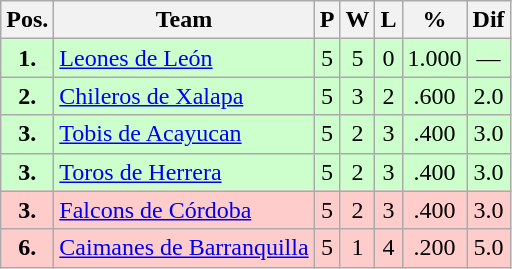<table class="wikitable sortable" style="text-align: center;">
<tr>
<th align="center">Pos.</th>
<th align="center">Team</th>
<th align="center">P</th>
<th align="center">W</th>
<th align="center">L</th>
<th align="center">%</th>
<th align="center">Dif</th>
</tr>
<tr style="background: #ccffcc;">
<td><strong>1.</strong></td>
<td align=left> <a href='#'>Leones de León</a></td>
<td>5</td>
<td>5</td>
<td>0</td>
<td>1.000</td>
<td>—</td>
</tr>
<tr style="background: #ccffcc;">
<td><strong>2.</strong></td>
<td align=left> <a href='#'>Chileros de Xalapa</a></td>
<td>5</td>
<td>3</td>
<td>2</td>
<td>.600</td>
<td>2.0</td>
</tr>
<tr style="background: #ccffcc;">
<td><strong>3.</strong></td>
<td align=left> <a href='#'>Tobis de Acayucan</a></td>
<td>5</td>
<td>2</td>
<td>3</td>
<td>.400</td>
<td>3.0</td>
</tr>
<tr style="background: #ccffcc;">
<td><strong>3.</strong></td>
<td align=left> <a href='#'>Toros de Herrera</a></td>
<td>5</td>
<td>2</td>
<td>3</td>
<td>.400</td>
<td>3.0</td>
</tr>
<tr style="background: #ffcccc;">
<td><strong>3.</strong></td>
<td align=left> <a href='#'>Falcons de Córdoba</a></td>
<td>5</td>
<td>2</td>
<td>3</td>
<td>.400</td>
<td>3.0</td>
</tr>
<tr style="background: #ffcccc;">
<td><strong>6.</strong></td>
<td align=left> <a href='#'>Caimanes de Barranquilla</a></td>
<td>5</td>
<td>1</td>
<td>4</td>
<td>.200</td>
<td>5.0</td>
</tr>
</table>
